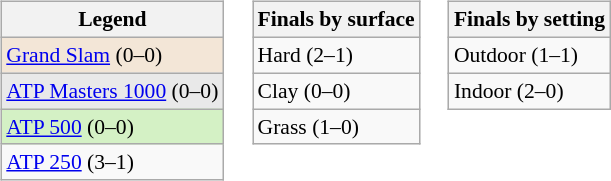<table>
<tr valign=top>
<td><br><table class="wikitable" style=font-size:90%>
<tr>
<th>Legend</th>
</tr>
<tr style="background:#f3e6d7;">
<td><a href='#'>Grand Slam</a> (0–0)</td>
</tr>
<tr style="background:#e9e9e9;">
<td><a href='#'>ATP Masters 1000</a> (0–0)</td>
</tr>
<tr style="background:#d4f1c5;">
<td><a href='#'>ATP 500</a> (0–0)</td>
</tr>
<tr>
<td><a href='#'>ATP 250</a> (3–1)</td>
</tr>
</table>
</td>
<td><br><table class="wikitable" style=font-size:90%>
<tr>
<th>Finals by surface</th>
</tr>
<tr>
<td>Hard (2–1)</td>
</tr>
<tr>
<td>Clay (0–0)</td>
</tr>
<tr>
<td>Grass (1–0)</td>
</tr>
</table>
</td>
<td><br><table class="wikitable" style=font-size:90%>
<tr>
<th>Finals by setting</th>
</tr>
<tr>
<td>Outdoor (1–1)</td>
</tr>
<tr>
<td>Indoor (2–0)</td>
</tr>
</table>
</td>
</tr>
</table>
